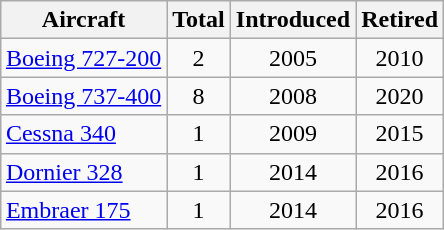<table class="wikitable" style="margin:1em auto; border-collapse:collapse;text-align:center">
<tr>
<th>Aircraft</th>
<th>Total</th>
<th>Introduced</th>
<th>Retired</th>
</tr>
<tr>
<td align=left><a href='#'>Boeing 727-200</a></td>
<td>2</td>
<td>2005</td>
<td>2010</td>
</tr>
<tr>
<td align=left><a href='#'>Boeing 737-400</a></td>
<td>8</td>
<td>2008</td>
<td>2020</td>
</tr>
<tr>
<td align=left><a href='#'>Cessna 340</a></td>
<td>1</td>
<td>2009</td>
<td>2015</td>
</tr>
<tr>
<td align=left><a href='#'>Dornier 328</a></td>
<td>1</td>
<td>2014</td>
<td>2016</td>
</tr>
<tr>
<td align=left><a href='#'>Embraer 175</a></td>
<td>1</td>
<td>2014</td>
<td>2016</td>
</tr>
</table>
